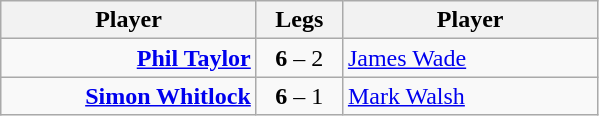<table class=wikitable style="text-align:center">
<tr>
<th width=163>Player</th>
<th width=50>Legs</th>
<th width=163>Player</th>
</tr>
<tr align=left>
<td align=right><strong><a href='#'>Phil Taylor</a></strong> </td>
<td align=center><strong>6</strong> – 2</td>
<td> <a href='#'>James Wade</a></td>
</tr>
<tr align=left>
<td align=right><strong><a href='#'>Simon Whitlock</a></strong> </td>
<td align=center><strong>6</strong> – 1</td>
<td> <a href='#'>Mark Walsh</a></td>
</tr>
</table>
